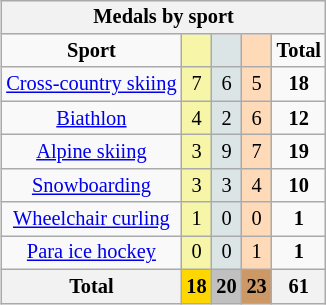<table class="wikitable" style="font-size:85%; float:right">
<tr style="background:#efefef;">
<th colspan=5><strong>Medals by sport</strong></th>
</tr>
<tr align=center>
<td><strong>Sport</strong></td>
<td bgcolor=#f7f6a8></td>
<td bgcolor=#dce5e5></td>
<td bgcolor=#ffdab9></td>
<td><strong>Total</strong></td>
</tr>
<tr align=center>
<td><a href='#'>Cross-country skiing</a></td>
<td style="background:#F7F6A8;">7</td>
<td style="background:#DCE5E5;">6</td>
<td style="background:#FFDAB9;">5</td>
<td><strong>18</strong></td>
</tr>
<tr align=center>
<td><a href='#'>Biathlon</a></td>
<td style="background:#F7F6A8;">4</td>
<td style="background:#DCE5E5;">2</td>
<td style="background:#FFDAB9;">6</td>
<td><strong>12</strong></td>
</tr>
<tr align=center>
<td><a href='#'>Alpine skiing</a></td>
<td style="background:#F7F6A8;">3</td>
<td style="background:#DCE5E5;">9</td>
<td style="background:#FFDAB9;">7</td>
<td><strong>19</strong></td>
</tr>
<tr align=center>
<td><a href='#'>Snowboarding</a></td>
<td style="background:#F7F6A8;">3</td>
<td style="background:#DCE5E5;">3</td>
<td style="background:#FFDAB9;">4</td>
<td><strong>10</strong></td>
</tr>
<tr align=center>
<td><a href='#'>Wheelchair curling</a></td>
<td style="background:#F7F6A8;">1</td>
<td style="background:#DCE5E5;">0</td>
<td style="background:#FFDAB9;">0</td>
<td><strong>1</strong></td>
</tr>
<tr align=center>
<td><a href='#'>Para ice hockey</a></td>
<td style="background:#F7F6A8;">0</td>
<td style="background:#DCE5E5;">0</td>
<td style="background:#FFDAB9;">1</td>
<td><strong>1</strong></td>
</tr>
<tr align=center>
<th><strong>Total</strong></th>
<th style="background:gold;"><strong>18</strong></th>
<th style="background:silver;"><strong>20</strong></th>
<th style="background:#c96;"><strong>23</strong></th>
<th><strong>61</strong></th>
</tr>
</table>
